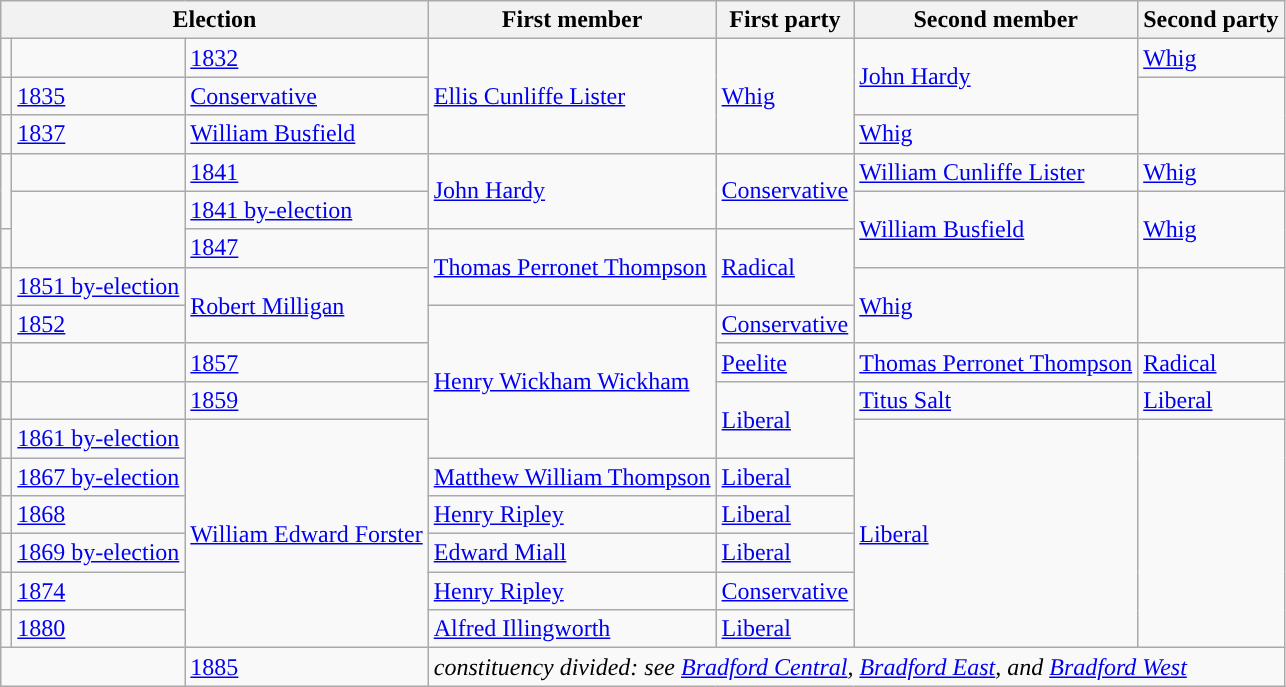<table class="wikitable">
<tr>
<th colspan="3">Election</th>
<th>First member</th>
<th>First party</th>
<th>Second member</th>
<th>Second party</th>
</tr>
<tr>
<td style="color:inherit;background-color: "></td>
<td style="color:inherit;background-color: "></td>
<td><a href='#'>1832</a></td>
<td rowspan="3"><a href='#'>Ellis Cunliffe Lister</a></td>
<td rowspan="3"><a href='#'>Whig</a></td>
<td rowspan="2"><a href='#'>John Hardy</a></td>
<td><a href='#'>Whig</a></td>
</tr>
<tr>
<td style="color:inherit;background-color: "></td>
<td><a href='#'>1835</a></td>
<td><a href='#'>Conservative</a></td>
</tr>
<tr>
<td style="color:inherit;background-color: "></td>
<td><a href='#'>1837</a></td>
<td><a href='#'>William Busfield</a></td>
<td><a href='#'>Whig</a></td>
</tr>
<tr>
<td rowspan="2" style="color:inherit;background-color: "></td>
<td style="color:inherit;background-color: "></td>
<td><a href='#'>1841</a></td>
<td rowspan="2"><a href='#'>John Hardy</a></td>
<td rowspan="2"><a href='#'>Conservative</a></td>
<td><a href='#'>William Cunliffe Lister</a></td>
<td><a href='#'>Whig</a></td>
</tr>
<tr>
<td rowspan="2" style="color:inherit;background-color: "></td>
<td><a href='#'>1841 by-election</a> </td>
<td rowspan="2"><a href='#'>William Busfield</a></td>
<td rowspan="2"><a href='#'>Whig</a></td>
</tr>
<tr>
<td style="color:inherit;background-color: "></td>
<td><a href='#'>1847</a></td>
<td rowspan="2"><a href='#'>Thomas Perronet Thompson</a></td>
<td rowspan="2"><a href='#'>Radical</a></td>
</tr>
<tr>
<td style="color:inherit;background-color: "></td>
<td><a href='#'>1851 by-election</a> </td>
<td rowspan="2"><a href='#'>Robert Milligan</a></td>
<td rowspan="2"><a href='#'>Whig</a></td>
</tr>
<tr>
<td style="color:inherit;background-color: "></td>
<td><a href='#'>1852</a></td>
<td rowspan="4"><a href='#'>Henry Wickham Wickham</a></td>
<td><a href='#'>Conservative</a></td>
</tr>
<tr>
<td style="color:inherit;background-color: "></td>
<td style="color:inherit;background-color: "></td>
<td><a href='#'>1857</a></td>
<td><a href='#'>Peelite</a></td>
<td><a href='#'>Thomas Perronet Thompson</a></td>
<td><a href='#'>Radical</a></td>
</tr>
<tr>
<td style="color:inherit;background-color: "></td>
<td style="color:inherit;background-color: "></td>
<td><a href='#'>1859</a></td>
<td rowspan="2"><a href='#'>Liberal</a></td>
<td><a href='#'>Titus Salt</a></td>
<td><a href='#'>Liberal</a></td>
</tr>
<tr>
<td style="color:inherit;background-color: "></td>
<td><a href='#'>1861 by-election</a> </td>
<td rowspan="6"><a href='#'>William Edward Forster</a></td>
<td rowspan="6"><a href='#'>Liberal</a></td>
</tr>
<tr>
<td style="color:inherit;background-color: "></td>
<td><a href='#'>1867 by-election</a></td>
<td><a href='#'>Matthew William Thompson</a></td>
<td><a href='#'>Liberal</a></td>
</tr>
<tr>
<td style="color:inherit;background-color: "></td>
<td><a href='#'>1868</a></td>
<td><a href='#'>Henry Ripley</a></td>
<td><a href='#'>Liberal</a></td>
</tr>
<tr>
<td style="color:inherit;background-color: "></td>
<td><a href='#'>1869 by-election</a> </td>
<td><a href='#'>Edward Miall</a></td>
<td><a href='#'>Liberal</a></td>
</tr>
<tr>
<td style="color:inherit;background-color: "></td>
<td><a href='#'>1874</a></td>
<td><a href='#'>Henry Ripley</a></td>
<td><a href='#'>Conservative</a></td>
</tr>
<tr>
<td style="color:inherit;background-color: "></td>
<td><a href='#'>1880</a></td>
<td><a href='#'>Alfred Illingworth</a></td>
<td><a href='#'>Liberal</a></td>
</tr>
<tr>
<td colspan = "2"></td>
<td><a href='#'>1885</a></td>
<td colspan="4"><em>constituency divided: see <a href='#'>Bradford Central</a>, <a href='#'>Bradford East</a>, and <a href='#'>Bradford West</a></em></td>
</tr>
</table>
